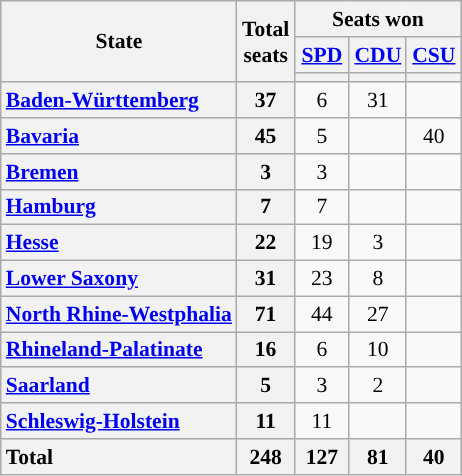<table class="wikitable" style="text-align:center; font-size: 0.9em;">
<tr>
<th rowspan="3">State</th>
<th rowspan="3">Total<br>seats</th>
<th colspan="3">Seats won</th>
</tr>
<tr>
<th class="unsortable" style="width:30px;"><a href='#'>SPD</a></th>
<th class="unsortable" style="width:30px;"><a href='#'>CDU</a></th>
<th class="unsortable" style="width:30px;"><a href='#'>CSU</a></th>
</tr>
<tr>
<th style="background:"></th>
<th style="background:"></th>
<th style="background:"></th>
</tr>
<tr>
<th style="text-align: left;"><a href='#'>Baden-Württemberg</a></th>
<th>37</th>
<td>6</td>
<td>31</td>
<td></td>
</tr>
<tr>
<th style="text-align: left;"><a href='#'>Bavaria</a></th>
<th>45</th>
<td>5</td>
<td></td>
<td>40</td>
</tr>
<tr>
<th style="text-align: left;"><a href='#'>Bremen</a></th>
<th>3</th>
<td>3</td>
<td></td>
<td></td>
</tr>
<tr>
<th style="text-align: left;"><a href='#'>Hamburg</a></th>
<th>7</th>
<td>7</td>
<td></td>
<td></td>
</tr>
<tr>
<th style="text-align: left;"><a href='#'>Hesse</a></th>
<th>22</th>
<td>19</td>
<td>3</td>
<td></td>
</tr>
<tr>
<th style="text-align: left;"><a href='#'>Lower Saxony</a></th>
<th>31</th>
<td>23</td>
<td>8</td>
<td></td>
</tr>
<tr>
<th style="text-align: left;"><a href='#'>North Rhine-Westphalia</a></th>
<th>71</th>
<td>44</td>
<td>27</td>
<td></td>
</tr>
<tr>
<th style="text-align: left;"><a href='#'>Rhineland-Palatinate</a></th>
<th>16</th>
<td>6</td>
<td>10</td>
<td></td>
</tr>
<tr>
<th style="text-align: left;"><a href='#'>Saarland</a></th>
<th>5</th>
<td>3</td>
<td>2</td>
<td></td>
</tr>
<tr>
<th style="text-align: left;"><a href='#'>Schleswig-Holstein</a></th>
<th>11</th>
<td>11</td>
<td></td>
<td></td>
</tr>
<tr class="sortbottom">
<th style="text-align: left;">Total</th>
<th>248</th>
<th>127</th>
<th>81</th>
<th>40</th>
</tr>
</table>
